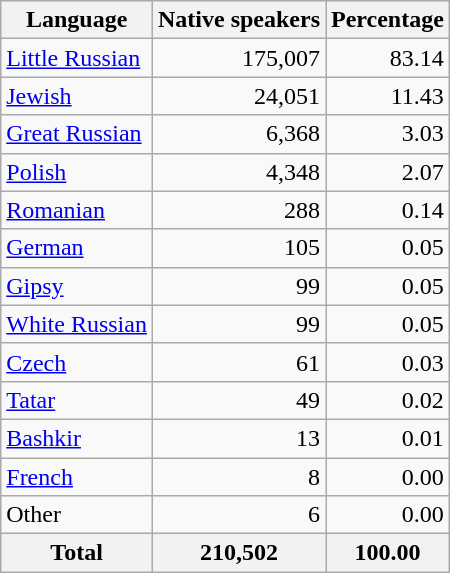<table class="wikitable sortable">
<tr>
<th>Language</th>
<th>Native speakers</th>
<th>Percentage</th>
</tr>
<tr>
<td><a href='#'>Little Russian</a></td>
<td align="right">175,007</td>
<td align="right">83.14</td>
</tr>
<tr>
<td><a href='#'>Jewish</a></td>
<td align="right">24,051</td>
<td align="right">11.43</td>
</tr>
<tr>
<td><a href='#'>Great Russian</a></td>
<td align="right">6,368</td>
<td align="right">3.03</td>
</tr>
<tr>
<td><a href='#'>Polish</a></td>
<td align="right">4,348</td>
<td align="right">2.07</td>
</tr>
<tr>
<td><a href='#'>Romanian</a></td>
<td align="right">288</td>
<td align="right">0.14</td>
</tr>
<tr>
<td><a href='#'>German</a></td>
<td align="right">105</td>
<td align="right">0.05</td>
</tr>
<tr>
<td><a href='#'>Gipsy</a></td>
<td align="right">99</td>
<td align="right">0.05</td>
</tr>
<tr>
<td><a href='#'>White Russian</a></td>
<td align="right">99</td>
<td align="right">0.05</td>
</tr>
<tr>
<td><a href='#'>Czech</a></td>
<td align="right">61</td>
<td align="right">0.03</td>
</tr>
<tr>
<td><a href='#'>Tatar</a></td>
<td align="right">49</td>
<td align="right">0.02</td>
</tr>
<tr>
<td><a href='#'>Bashkir</a></td>
<td align="right">13</td>
<td align="right">0.01</td>
</tr>
<tr>
<td><a href='#'>French</a></td>
<td align="right">8</td>
<td align="right">0.00</td>
</tr>
<tr>
<td>Other</td>
<td align="right">6</td>
<td align="right">0.00</td>
</tr>
<tr>
<th>Total</th>
<th>210,502</th>
<th>100.00</th>
</tr>
</table>
